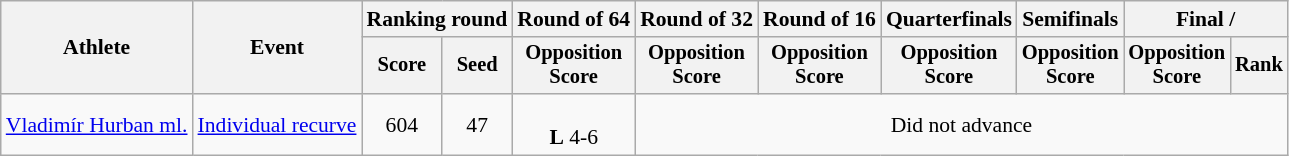<table class="wikitable" style="font-size:90%">
<tr>
<th rowspan="2">Athlete</th>
<th rowspan="2">Event</th>
<th colspan="2">Ranking round</th>
<th>Round of 64</th>
<th>Round of 32</th>
<th>Round of 16</th>
<th>Quarterfinals</th>
<th>Semifinals</th>
<th colspan="2">Final / </th>
</tr>
<tr style="font-size:95%">
<th>Score</th>
<th>Seed</th>
<th>Opposition<br>Score</th>
<th>Opposition<br>Score</th>
<th>Opposition<br>Score</th>
<th>Opposition<br>Score</th>
<th>Opposition<br>Score</th>
<th>Opposition<br>Score</th>
<th>Rank</th>
</tr>
<tr align=center>
<td align=left><a href='#'>Vladimír Hurban ml.</a></td>
<td align=left rowspan=3><a href='#'>Individual recurve</a></td>
<td>604</td>
<td>47</td>
<td><br><strong>L</strong> 4-6</td>
<td colspan=6>Did not advance</td>
</tr>
</table>
